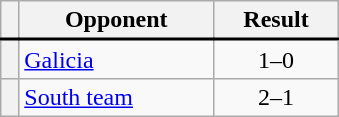<table class="wikitable plainrowheaders" style="text-align:center;margin-left:1em;float:right;clear:right;min-width:226px">
<tr>
<th scope="col"></th>
<th scope="col">Opponent</th>
<th scope="col">Result</th>
</tr>
<tr style="border-top:2px solid black">
<th scope="row" style="text-align:center"></th>
<td align="left"><a href='#'>Galicia</a></td>
<td>1–0</td>
</tr>
<tr>
<th scope="row" style="text-align:center"></th>
<td align="left"><a href='#'>South team</a></td>
<td>2–1</td>
</tr>
</table>
